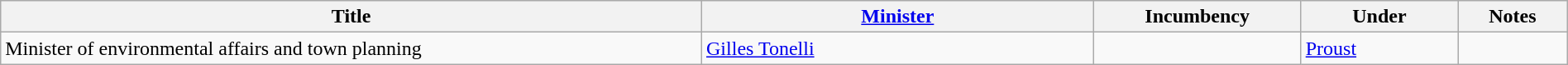<table class="wikitable" style="width:100%;">
<tr>
<th>Title</th>
<th style="width:25%;"><a href='#'>Minister</a></th>
<th style="width:160px;">Incumbency</th>
<th style="width:10%;">Under</th>
<th style="width:7%;">Notes</th>
</tr>
<tr>
<td>Minister of environmental affairs and town planning</td>
<td><a href='#'>Gilles Tonelli</a></td>
<td></td>
<td><a href='#'>Proust</a></td>
<td></td>
</tr>
</table>
